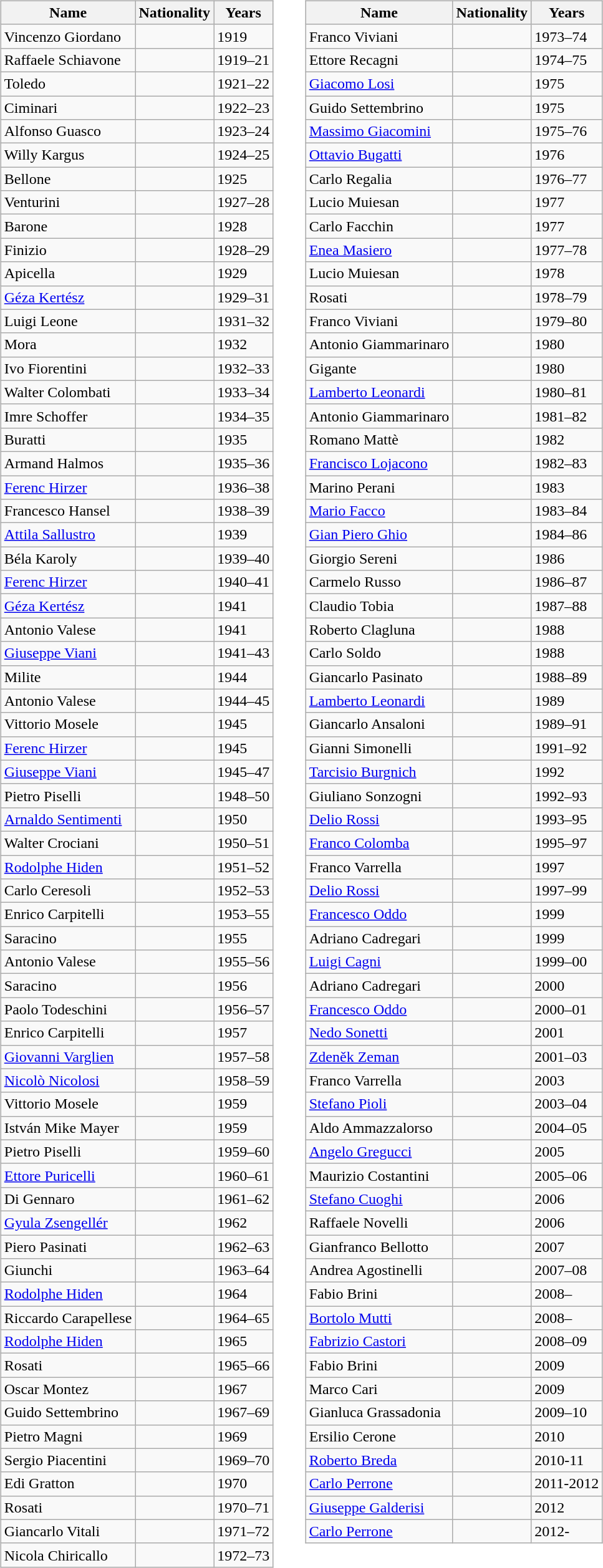<table>
<tr>
<td width="10"> </td>
<td valign="top"><br><table class="wikitable" style="text-align: center">
<tr>
<th>Name</th>
<th>Nationality</th>
<th>Years</th>
</tr>
<tr>
<td align=left>Vincenzo Giordano</td>
<td></td>
<td align=left>1919</td>
</tr>
<tr>
<td align=left>Raffaele Schiavone</td>
<td></td>
<td align=left>1919–21</td>
</tr>
<tr>
<td align=left>Toledo</td>
<td></td>
<td align=left>1921–22</td>
</tr>
<tr>
<td align=left>Ciminari</td>
<td></td>
<td align=left>1922–23</td>
</tr>
<tr>
<td align=left>Alfonso Guasco</td>
<td></td>
<td align=left>1923–24</td>
</tr>
<tr>
<td align=left>Willy Kargus</td>
<td></td>
<td align=left>1924–25</td>
</tr>
<tr>
<td align=left>Bellone</td>
<td></td>
<td align=left>1925</td>
</tr>
<tr>
<td align=left>Venturini</td>
<td></td>
<td align=left>1927–28</td>
</tr>
<tr>
<td align=left>Barone</td>
<td></td>
<td align=left>1928</td>
</tr>
<tr>
<td align=left>Finizio</td>
<td></td>
<td align=left>1928–29</td>
</tr>
<tr>
<td align=left>Apicella</td>
<td></td>
<td align=left>1929</td>
</tr>
<tr>
<td align=left><a href='#'>Géza Kertész</a></td>
<td></td>
<td align=left>1929–31</td>
</tr>
<tr>
<td align=left>Luigi Leone</td>
<td></td>
<td align=left>1931–32</td>
</tr>
<tr>
<td align=left>Mora</td>
<td></td>
<td align=left>1932</td>
</tr>
<tr>
<td align=left>Ivo Fiorentini</td>
<td></td>
<td align=left>1932–33</td>
</tr>
<tr>
<td align=left>Walter Colombati</td>
<td></td>
<td align=left>1933–34</td>
</tr>
<tr>
<td align=left>Imre Schoffer</td>
<td></td>
<td align=left>1934–35</td>
</tr>
<tr>
<td align=left>Buratti</td>
<td></td>
<td align=left>1935</td>
</tr>
<tr>
<td align=left>Armand Halmos</td>
<td></td>
<td align=left>1935–36</td>
</tr>
<tr>
<td align=left><a href='#'>Ferenc Hirzer</a></td>
<td></td>
<td align=left>1936–38</td>
</tr>
<tr>
<td align=left>Francesco Hansel</td>
<td></td>
<td align=left>1938–39</td>
</tr>
<tr>
<td align=left><a href='#'>Attila Sallustro</a></td>
<td> </td>
<td align=left>1939</td>
</tr>
<tr>
<td align=left>Béla Karoly</td>
<td></td>
<td align=left>1939–40</td>
</tr>
<tr>
<td align=left><a href='#'>Ferenc Hirzer</a></td>
<td></td>
<td align=left>1940–41</td>
</tr>
<tr>
<td align=left><a href='#'>Géza Kertész</a></td>
<td></td>
<td align=left>1941</td>
</tr>
<tr>
<td align=left>Antonio Valese</td>
<td></td>
<td align=left>1941</td>
</tr>
<tr>
<td align=left><a href='#'>Giuseppe Viani</a></td>
<td></td>
<td align=left>1941–43</td>
</tr>
<tr>
<td align=left>Milite</td>
<td></td>
<td align=left>1944</td>
</tr>
<tr>
<td align=left>Antonio Valese</td>
<td></td>
<td align=left>1944–45</td>
</tr>
<tr>
<td align=left>Vittorio Mosele</td>
<td></td>
<td align=left>1945</td>
</tr>
<tr>
<td align=left><a href='#'>Ferenc Hirzer</a></td>
<td></td>
<td align=left>1945</td>
</tr>
<tr>
<td align=left><a href='#'>Giuseppe Viani</a></td>
<td></td>
<td align=left>1945–47</td>
</tr>
<tr>
<td align=left>Pietro Piselli</td>
<td></td>
<td align=left>1948–50</td>
</tr>
<tr>
<td align=left><a href='#'>Arnaldo Sentimenti</a></td>
<td></td>
<td align=left>1950</td>
</tr>
<tr>
<td align=left>Walter Crociani</td>
<td></td>
<td align=left>1950–51</td>
</tr>
<tr>
<td align=left><a href='#'>Rodolphe Hiden</a></td>
<td></td>
<td align=left>1951–52</td>
</tr>
<tr>
<td align=left>Carlo Ceresoli</td>
<td></td>
<td align=left>1952–53</td>
</tr>
<tr>
<td align=left>Enrico Carpitelli</td>
<td></td>
<td align=left>1953–55</td>
</tr>
<tr>
<td align=left>Saracino</td>
<td></td>
<td align=left>1955</td>
</tr>
<tr>
<td align=left>Antonio Valese</td>
<td></td>
<td align=left>1955–56</td>
</tr>
<tr>
<td align=left>Saracino</td>
<td></td>
<td align=left>1956</td>
</tr>
<tr>
<td align=left>Paolo Todeschini</td>
<td></td>
<td align=left>1956–57</td>
</tr>
<tr>
<td align=left>Enrico Carpitelli</td>
<td></td>
<td align=left>1957</td>
</tr>
<tr>
<td align=left><a href='#'>Giovanni Varglien</a></td>
<td></td>
<td align=left>1957–58</td>
</tr>
<tr>
<td align=left><a href='#'>Nicolò Nicolosi</a></td>
<td></td>
<td align=left>1958–59</td>
</tr>
<tr>
<td align=left>Vittorio Mosele</td>
<td></td>
<td align=left>1959</td>
</tr>
<tr>
<td align=left>István Mike Mayer</td>
<td></td>
<td align=left>1959</td>
</tr>
<tr>
<td align=left>Pietro Piselli</td>
<td></td>
<td align=left>1959–60</td>
</tr>
<tr>
<td align=left><a href='#'>Ettore Puricelli</a></td>
<td> </td>
<td align=left>1960–61</td>
</tr>
<tr>
<td align=left>Di Gennaro</td>
<td></td>
<td align=left>1961–62</td>
</tr>
<tr>
<td align=left><a href='#'>Gyula Zsengellér</a></td>
<td></td>
<td align=left>1962</td>
</tr>
<tr>
<td align=left>Piero Pasinati</td>
<td></td>
<td align=left>1962–63</td>
</tr>
<tr>
<td align=left>Giunchi</td>
<td></td>
<td align=left>1963–64</td>
</tr>
<tr>
<td align=left><a href='#'>Rodolphe Hiden</a></td>
<td></td>
<td align=left>1964</td>
</tr>
<tr>
<td align=left>Riccardo Carapellese</td>
<td></td>
<td align=left>1964–65</td>
</tr>
<tr>
<td align=left><a href='#'>Rodolphe Hiden</a></td>
<td></td>
<td align=left>1965</td>
</tr>
<tr>
<td align=left>Rosati</td>
<td></td>
<td align=left>1965–66</td>
</tr>
<tr>
<td align=left>Oscar Montez</td>
<td></td>
<td align=left>1967</td>
</tr>
<tr>
<td align=left>Guido Settembrino</td>
<td></td>
<td align=left>1967–69</td>
</tr>
<tr>
<td align=left>Pietro Magni</td>
<td></td>
<td align=left>1969</td>
</tr>
<tr>
<td align=left>Sergio Piacentini</td>
<td></td>
<td align=left>1969–70</td>
</tr>
<tr>
<td align=left>Edi Gratton</td>
<td></td>
<td align=left>1970</td>
</tr>
<tr>
<td align=left>Rosati</td>
<td></td>
<td align=left>1970–71</td>
</tr>
<tr>
<td align=left>Giancarlo Vitali</td>
<td></td>
<td align=left>1971–72</td>
</tr>
<tr>
<td align=left>Nicola Chiricallo</td>
<td></td>
<td align=left>1972–73</td>
</tr>
</table>
</td>
<td width="10"> </td>
<td valign="top"><br><table class="wikitable" style="text-align: center">
<tr>
<th>Name</th>
<th>Nationality</th>
<th>Years</th>
</tr>
<tr>
<td align=left>Franco Viviani</td>
<td></td>
<td align=left>1973–74</td>
</tr>
<tr>
<td align=left>Ettore Recagni</td>
<td></td>
<td align=left>1974–75</td>
</tr>
<tr>
<td align=left><a href='#'>Giacomo Losi</a></td>
<td></td>
<td align=left>1975</td>
</tr>
<tr>
<td align=left>Guido Settembrino</td>
<td></td>
<td align=left>1975</td>
</tr>
<tr>
<td align=left><a href='#'>Massimo Giacomini</a></td>
<td></td>
<td align=left>1975–76</td>
</tr>
<tr>
<td align=left><a href='#'>Ottavio Bugatti</a></td>
<td></td>
<td align=left>1976</td>
</tr>
<tr>
<td align=left>Carlo Regalia</td>
<td></td>
<td align=left>1976–77</td>
</tr>
<tr>
<td align=left>Lucio Muiesan</td>
<td></td>
<td align=left>1977</td>
</tr>
<tr>
<td align=left>Carlo Facchin</td>
<td></td>
<td align=left>1977</td>
</tr>
<tr>
<td align=left><a href='#'>Enea Masiero</a></td>
<td></td>
<td align=left>1977–78</td>
</tr>
<tr>
<td align=left>Lucio Muiesan</td>
<td></td>
<td align=left>1978</td>
</tr>
<tr>
<td align=left>Rosati</td>
<td></td>
<td align=left>1978–79</td>
</tr>
<tr>
<td align=left>Franco Viviani</td>
<td></td>
<td align=left>1979–80</td>
</tr>
<tr>
<td align=left>Antonio Giammarinaro</td>
<td></td>
<td align=left>1980</td>
</tr>
<tr>
<td align=left>Gigante</td>
<td></td>
<td align=left>1980</td>
</tr>
<tr>
<td align=left><a href='#'>Lamberto Leonardi</a></td>
<td></td>
<td align=left>1980–81</td>
</tr>
<tr>
<td align=left>Antonio Giammarinaro</td>
<td></td>
<td align=left>1981–82</td>
</tr>
<tr>
<td align=left>Romano Mattè</td>
<td></td>
<td align=left>1982</td>
</tr>
<tr>
<td align=left><a href='#'>Francisco Lojacono</a></td>
<td></td>
<td align=left>1982–83</td>
</tr>
<tr>
<td align=left>Marino Perani</td>
<td></td>
<td align=left>1983</td>
</tr>
<tr>
<td align=left><a href='#'>Mario Facco</a></td>
<td></td>
<td align=left>1983–84</td>
</tr>
<tr>
<td align=left><a href='#'>Gian Piero Ghio</a></td>
<td></td>
<td align=left>1984–86</td>
</tr>
<tr>
<td align=left>Giorgio Sereni</td>
<td></td>
<td align=left>1986</td>
</tr>
<tr>
<td align=left>Carmelo Russo</td>
<td></td>
<td align=left>1986–87</td>
</tr>
<tr>
<td align=left>Claudio Tobia</td>
<td></td>
<td align=left>1987–88</td>
</tr>
<tr>
<td align=left>Roberto Clagluna</td>
<td></td>
<td align=left>1988</td>
</tr>
<tr>
<td align=left>Carlo Soldo</td>
<td></td>
<td align=left>1988</td>
</tr>
<tr>
<td align=left>Giancarlo Pasinato</td>
<td></td>
<td align=left>1988–89</td>
</tr>
<tr>
<td align=left><a href='#'>Lamberto Leonardi</a></td>
<td></td>
<td align=left>1989</td>
</tr>
<tr>
<td align=left>Giancarlo Ansaloni</td>
<td></td>
<td align=left>1989–91</td>
</tr>
<tr>
<td align=left>Gianni Simonelli</td>
<td></td>
<td align=left>1991–92</td>
</tr>
<tr>
<td align=left><a href='#'>Tarcisio Burgnich</a></td>
<td></td>
<td align=left>1992</td>
</tr>
<tr>
<td align=left>Giuliano Sonzogni</td>
<td></td>
<td align=left>1992–93</td>
</tr>
<tr>
<td align=left><a href='#'>Delio Rossi</a></td>
<td></td>
<td align=left>1993–95</td>
</tr>
<tr>
<td align=left><a href='#'>Franco Colomba</a></td>
<td></td>
<td align=left>1995–97</td>
</tr>
<tr>
<td align=left>Franco Varrella</td>
<td></td>
<td align=left>1997</td>
</tr>
<tr>
<td align=left><a href='#'>Delio Rossi</a></td>
<td></td>
<td align=left>1997–99</td>
</tr>
<tr>
<td align=left><a href='#'>Francesco Oddo</a></td>
<td></td>
<td align=left>1999</td>
</tr>
<tr>
<td align=left>Adriano Cadregari</td>
<td></td>
<td align=left>1999</td>
</tr>
<tr>
<td align=left><a href='#'>Luigi Cagni</a></td>
<td></td>
<td align=left>1999–00</td>
</tr>
<tr>
<td align=left>Adriano Cadregari</td>
<td></td>
<td align=left>2000</td>
</tr>
<tr>
<td align=left><a href='#'>Francesco Oddo</a></td>
<td></td>
<td align=left>2000–01</td>
</tr>
<tr>
<td align=left><a href='#'>Nedo Sonetti</a></td>
<td></td>
<td align=left>2001</td>
</tr>
<tr>
<td align=left><a href='#'>Zdeněk Zeman</a></td>
<td></td>
<td align=left>2001–03</td>
</tr>
<tr>
<td align=left>Franco Varrella</td>
<td></td>
<td align=left>2003</td>
</tr>
<tr>
<td align=left><a href='#'>Stefano Pioli</a></td>
<td></td>
<td align=left>2003–04</td>
</tr>
<tr>
<td align=left>Aldo Ammazzalorso</td>
<td></td>
<td align=left>2004–05</td>
</tr>
<tr>
<td align=left><a href='#'>Angelo Gregucci</a></td>
<td></td>
<td align=left>2005</td>
</tr>
<tr>
<td align=left>Maurizio Costantini</td>
<td></td>
<td align=left>2005–06</td>
</tr>
<tr>
<td align=left><a href='#'>Stefano Cuoghi</a></td>
<td></td>
<td align=left>2006</td>
</tr>
<tr>
<td align=left>Raffaele Novelli</td>
<td></td>
<td align=left>2006</td>
</tr>
<tr>
<td align=left>Gianfranco Bellotto</td>
<td></td>
<td align=left>2007</td>
</tr>
<tr>
<td align=left>Andrea Agostinelli</td>
<td></td>
<td align=left>2007–08</td>
</tr>
<tr>
<td align=left>Fabio Brini</td>
<td></td>
<td align=left>2008–</td>
</tr>
<tr>
<td align=left><a href='#'>Bortolo Mutti</a></td>
<td></td>
<td align=left>2008–</td>
</tr>
<tr>
<td align=left><a href='#'>Fabrizio Castori</a></td>
<td></td>
<td align=left>2008–09</td>
</tr>
<tr>
<td align=left>Fabio Brini</td>
<td></td>
<td align=left>2009</td>
</tr>
<tr>
<td align=left>Marco Cari</td>
<td></td>
<td align=left>2009</td>
</tr>
<tr>
<td align=left>Gianluca Grassadonia</td>
<td></td>
<td align=left>2009–10</td>
</tr>
<tr>
<td align=left>Ersilio Cerone</td>
<td></td>
<td align=left>2010</td>
</tr>
<tr>
<td align=left><a href='#'>Roberto Breda</a></td>
<td></td>
<td align=left>2010-11</td>
</tr>
<tr>
<td align=left><a href='#'>Carlo Perrone</a></td>
<td></td>
<td align=left>2011-2012</td>
</tr>
<tr>
<td align=left><a href='#'>Giuseppe Galderisi</a></td>
<td></td>
<td align=left>2012</td>
</tr>
<tr>
<td align=left><a href='#'>Carlo Perrone</a></td>
<td></td>
<td align=left>2012-</td>
</tr>
</table>
</td>
</tr>
</table>
